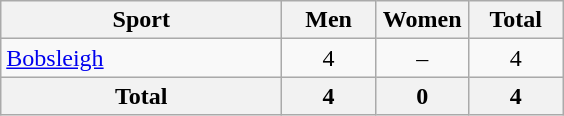<table class="wikitable sortable" style="text-align:center;">
<tr>
<th width=180>Sport</th>
<th width=55>Men</th>
<th width=55>Women</th>
<th width=55>Total</th>
</tr>
<tr>
<td align=left><a href='#'>Bobsleigh</a></td>
<td>4</td>
<td>–</td>
<td>4</td>
</tr>
<tr>
<th>Total</th>
<th>4</th>
<th>0</th>
<th>4</th>
</tr>
</table>
